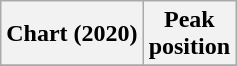<table class="wikitable sortable plainrowheaders" style="text-align:center">
<tr>
<th scope="col">Chart (2020)</th>
<th scope="col">Peak<br>position</th>
</tr>
<tr>
</tr>
</table>
